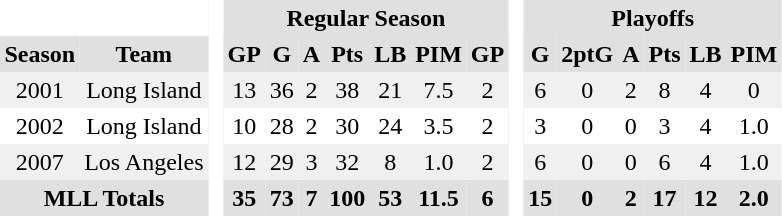<table BORDER="0" CELLPADDING="3" CELLSPACING="0">
<tr ALIGN="center" bgcolor="#e0e0e0">
<th colspan="2" bgcolor="#ffffff"> </th>
<th rowspan="99" bgcolor="#ffffff"> </th>
<th colspan="7">Regular Season</th>
<th rowspan="99" bgcolor="#ffffff"> </th>
<th colspan="7">Playoffs</th>
</tr>
<tr ALIGN="center" bgcolor="#e0e0e0">
<th>Season</th>
<th>Team</th>
<th>GP</th>
<th>G</th>
<th>A</th>
<th>Pts</th>
<th>LB</th>
<th>PIM</th>
<th>GP</th>
<th>G</th>
<th>2ptG</th>
<th>A</th>
<th>Pts</th>
<th>LB</th>
<th>PIM</th>
</tr>
<tr ALIGN="center" bgcolor="#f0f0f0">
<td>2001</td>
<td>Long Island</td>
<td>13</td>
<td>36</td>
<td>2</td>
<td>38</td>
<td>21</td>
<td>7.5</td>
<td>2</td>
<td>6</td>
<td>0</td>
<td>2</td>
<td>8</td>
<td>4</td>
<td>0</td>
</tr>
<tr ALIGN="center">
<td>2002</td>
<td>Long Island</td>
<td>10</td>
<td>28</td>
<td>2</td>
<td>30</td>
<td>24</td>
<td>3.5</td>
<td>2</td>
<td>3</td>
<td>0</td>
<td>0</td>
<td>3</td>
<td>4</td>
<td>1.0</td>
</tr>
<tr ALIGN="center" bgcolor="#f0f0f0">
<td>2007</td>
<td>Los Angeles</td>
<td>12</td>
<td>29</td>
<td>3</td>
<td>32</td>
<td>8</td>
<td>1.0</td>
<td>2</td>
<td>6</td>
<td>0</td>
<td>0</td>
<td>6</td>
<td>4</td>
<td>1.0</td>
</tr>
<tr ALIGN="center" bgcolor="#e0e0e0">
<th colspan="2">MLL Totals</th>
<th>35</th>
<th>73</th>
<th>7</th>
<th>100</th>
<th>53</th>
<th>11.5</th>
<th>6</th>
<th>15</th>
<th>0</th>
<th>2</th>
<th>17</th>
<th>12</th>
<th>2.0</th>
</tr>
</table>
